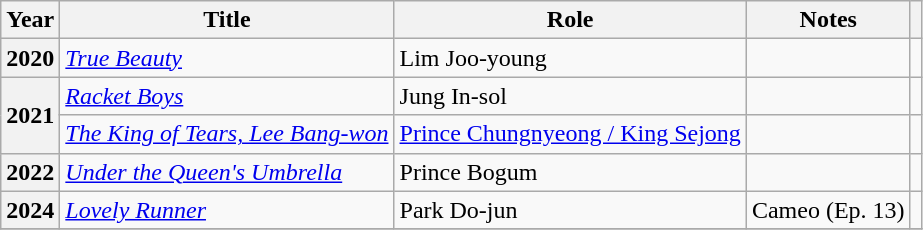<table class="wikitable sortable plainrowheaders">
<tr>
<th>Year</th>
<th>Title</th>
<th>Role</th>
<th>Notes</th>
<th></th>
</tr>
<tr>
<th scope="row">2020</th>
<td><em><a href='#'>True Beauty</a></em></td>
<td>Lim Joo-young</td>
<td></td>
<td></td>
</tr>
<tr>
<th scope="row" rowspan="2">2021</th>
<td><em><a href='#'>Racket Boys</a></em></td>
<td>Jung In-sol</td>
<td></td>
<td></td>
</tr>
<tr>
<td><em><a href='#'>The King of Tears, Lee Bang-won</a></em></td>
<td><a href='#'>Prince Chungnyeong / King Sejong</a></td>
<td></td>
<td></td>
</tr>
<tr>
<th scope="row">2022</th>
<td><em><a href='#'>Under the Queen's Umbrella</a></em></td>
<td>Prince Bogum</td>
<td></td>
<td></td>
</tr>
<tr>
<th scope="row">2024</th>
<td><em><a href='#'>Lovely Runner</a></em></td>
<td>Park Do-jun</td>
<td>Cameo (Ep. 13)</td>
<td></td>
</tr>
<tr>
</tr>
</table>
